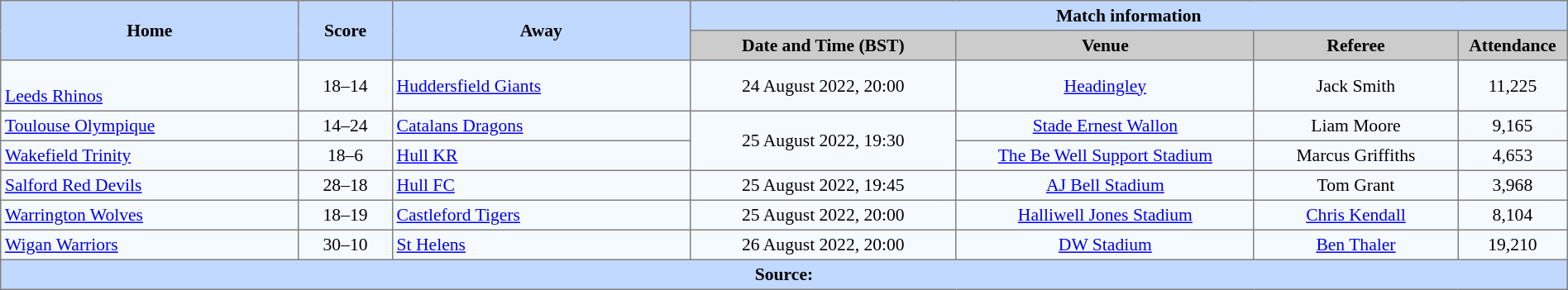<table border=1 style="border-collapse:collapse; font-size:90%; text-align:center;" cellpadding=3 cellspacing=0 width=100%>
<tr style="background:#C1D8ff;">
<th scope="col" rowspan=2 width=19%>Home</th>
<th scope="col" rowspan=2 width=6%>Score</th>
<th scope="col" rowspan=2 width=19%>Away</th>
<th colspan=4>Match information</th>
</tr>
<tr style="background:#CCCCCC;">
<th scope="col" width=17%>Date and Time (BST)</th>
<th scope="col" width=19%>Venue</th>
<th scope="col" width=13%>Referee</th>
<th scope="col" width=7%>Attendance</th>
</tr>
<tr style="background:#F5FAFF;">
<td style="text-align:left;"><br> <a href='#'>Leeds Rhinos</a></td>
<td>18–14</td>
<td style="text-align:left;"> <a href='#'>Huddersfield Giants</a></td>
<td>24 August 2022, 20:00</td>
<td><a href='#'>Headingley</a></td>
<td>Jack Smith</td>
<td>11,225</td>
</tr>
<tr style="background:#F5FAFF;">
<td style="text-align:left;"> <a href='#'>Toulouse Olympique</a></td>
<td>14–24</td>
<td style="text-align:left;"> <a href='#'>Catalans Dragons</a></td>
<td rowspan=2>25 August 2022, 19:30</td>
<td><a href='#'>Stade Ernest Wallon</a></td>
<td>Liam Moore</td>
<td>9,165</td>
</tr>
<tr style="background:#F5FAFF;">
<td style="text-align:left;"> <a href='#'>Wakefield Trinity</a></td>
<td>18–6</td>
<td style="text-align:left;"> <a href='#'>Hull KR</a></td>
<td><a href='#'>The Be Well Support Stadium</a></td>
<td>Marcus Griffiths</td>
<td>4,653</td>
</tr>
<tr style="background:#F5FAFF;">
<td style="text-align:left;"> <a href='#'>Salford Red Devils</a></td>
<td>28–18</td>
<td style="text-align:left;"> <a href='#'>Hull FC</a></td>
<td>25 August 2022, 19:45</td>
<td><a href='#'>AJ Bell Stadium</a></td>
<td>Tom Grant</td>
<td>3,968</td>
</tr>
<tr style="background:#F5FAFF;">
<td style="text-align:left;"> <a href='#'>Warrington Wolves</a></td>
<td>18–19</td>
<td style="text-align:left;"> <a href='#'>Castleford Tigers</a></td>
<td>25 August 2022, 20:00</td>
<td><a href='#'>Halliwell Jones Stadium</a></td>
<td><a href='#'>Chris Kendall</a></td>
<td>8,104</td>
</tr>
<tr style="background:#F5FAFF;">
<td style="text-align:left;"> <a href='#'>Wigan Warriors</a></td>
<td>30–10</td>
<td style="text-align:left;"> <a href='#'>St Helens</a></td>
<td>26 August 2022, 20:00</td>
<td><a href='#'>DW Stadium</a></td>
<td><a href='#'>Ben Thaler</a></td>
<td>19,210</td>
</tr>
<tr style="background:#c1d8ff;">
<th colspan=7>Source:</th>
</tr>
</table>
